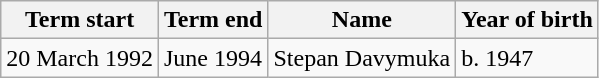<table class="wikitable">
<tr>
<th>Term start</th>
<th>Term end</th>
<th>Name</th>
<th>Year of birth</th>
</tr>
<tr>
<td>20 March 1992</td>
<td>June 1994</td>
<td>Stepan Davymuka</td>
<td>b. 1947</td>
</tr>
</table>
